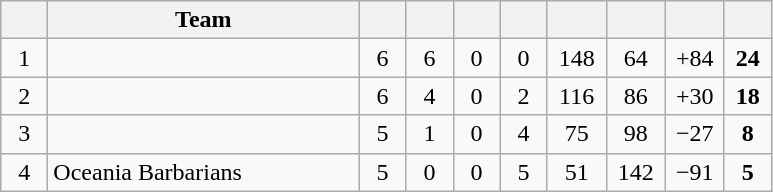<table class="wikitable" style="text-align:center;">
<tr>
<th style="width:1.5em;"></th>
<th style="width:12.5em">Team</th>
<th style="width:1.5em;"></th>
<th style="width:1.5em;"></th>
<th style="width:1.5em;"></th>
<th style="width:1.5em;"></th>
<th style="width:2.0em;"></th>
<th style="width:2.0em;"></th>
<th style="width:2.0em;"></th>
<th style="width:1.5em;"></th>
</tr>
<tr>
<td>1</td>
<td align=left></td>
<td>6</td>
<td>6</td>
<td>0</td>
<td>0</td>
<td>148</td>
<td>64</td>
<td>+84</td>
<td><strong>24</strong></td>
</tr>
<tr>
<td>2</td>
<td align=left></td>
<td>6</td>
<td>4</td>
<td>0</td>
<td>2</td>
<td>116</td>
<td>86</td>
<td>+30</td>
<td><strong>18</strong></td>
</tr>
<tr>
<td>3</td>
<td align=left></td>
<td>5</td>
<td>1</td>
<td>0</td>
<td>4</td>
<td>75</td>
<td>98</td>
<td>−27</td>
<td><strong>8</strong></td>
</tr>
<tr>
<td>4</td>
<td align=left> Oceania Barbarians</td>
<td>5</td>
<td>0</td>
<td>0</td>
<td>5</td>
<td>51</td>
<td>142</td>
<td>−91</td>
<td><strong>5</strong></td>
</tr>
</table>
